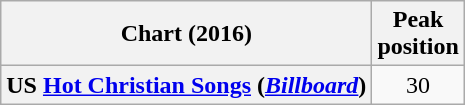<table class="wikitable plainrowheaders" style="text-align:center;">
<tr>
<th>Chart (2016)</th>
<th>Peak<br>position</th>
</tr>
<tr>
<th scope="row">US <a href='#'>Hot Christian Songs</a> (<em><a href='#'>Billboard</a></em>)</th>
<td>30</td>
</tr>
</table>
